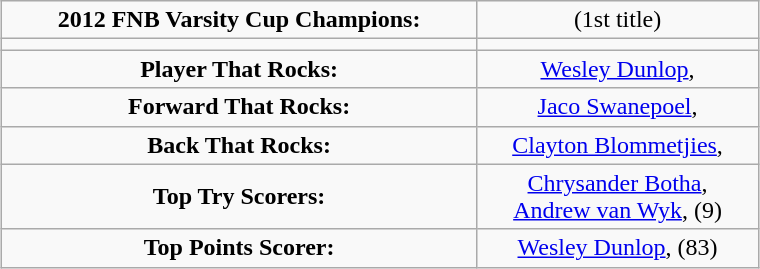<table class="wikitable" style="text-align: center; margin: 0 auto; width: 40%">
<tr>
<td><strong>2012 FNB Varsity Cup Champions:<br></strong></td>
<td> (1st title)</td>
</tr>
<tr>
<td></td>
</tr>
<tr>
<td><strong>Player That Rocks:</strong></td>
<td><a href='#'>Wesley Dunlop</a>, </td>
</tr>
<tr>
<td><strong>Forward That Rocks:</strong></td>
<td><a href='#'>Jaco Swanepoel</a>, </td>
</tr>
<tr>
<td><strong>Back That Rocks:</strong></td>
<td><a href='#'>Clayton Blommetjies</a>, </td>
</tr>
<tr>
<td><strong>Top Try Scorers:</strong></td>
<td><a href='#'>Chrysander Botha</a>, <br><a href='#'>Andrew van Wyk</a>,  (9)</td>
</tr>
<tr>
<td><strong>Top Points Scorer:</strong></td>
<td><a href='#'>Wesley Dunlop</a>,  (83)</td>
</tr>
</table>
